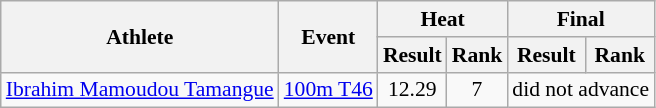<table class="wikitable" style="font-size:90%">
<tr>
<th rowspan="2">Athlete</th>
<th rowspan="2">Event</th>
<th colspan="2">Heat</th>
<th colspan="2">Final</th>
</tr>
<tr>
<th>Result</th>
<th>Rank</th>
<th>Result</th>
<th>Rank</th>
</tr>
<tr align=center>
<td align=left><a href='#'>Ibrahim Mamoudou Tamangue</a></td>
<td align=left><a href='#'>100m T46</a></td>
<td>12.29</td>
<td>7</td>
<td colspan=2>did not advance</td>
</tr>
</table>
